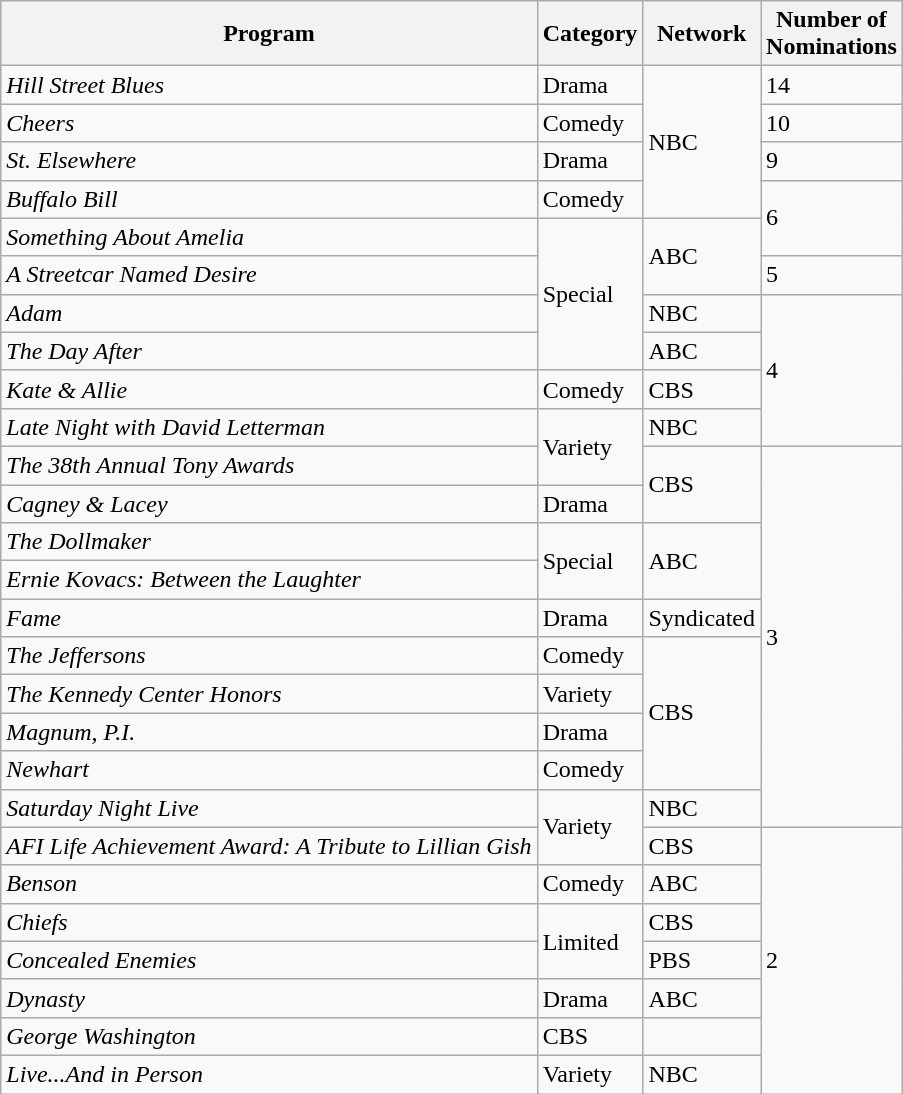<table class="wikitable">
<tr>
<th>Program</th>
<th>Category</th>
<th>Network</th>
<th>Number of<br>Nominations</th>
</tr>
<tr>
<td><em>Hill Street Blues</em></td>
<td>Drama</td>
<td rowspan="4">NBC</td>
<td>14</td>
</tr>
<tr>
<td><em>Cheers</em></td>
<td>Comedy</td>
<td>10</td>
</tr>
<tr>
<td><em>St. Elsewhere</em></td>
<td>Drama</td>
<td>9</td>
</tr>
<tr>
<td><em>Buffalo Bill</em></td>
<td>Comedy</td>
<td rowspan="2">6</td>
</tr>
<tr>
<td><em>Something About Amelia</em></td>
<td rowspan="4">Special</td>
<td rowspan="2">ABC</td>
</tr>
<tr>
<td><em>A Streetcar Named Desire</em></td>
<td>5</td>
</tr>
<tr>
<td><em>Adam</em></td>
<td>NBC</td>
<td rowspan="4">4</td>
</tr>
<tr>
<td><em>The Day After</em></td>
<td>ABC</td>
</tr>
<tr>
<td><em>Kate & Allie</em></td>
<td>Comedy</td>
<td>CBS</td>
</tr>
<tr>
<td><em>Late Night with David Letterman</em></td>
<td rowspan="2">Variety</td>
<td>NBC</td>
</tr>
<tr>
<td><em>The 38th Annual Tony Awards</em></td>
<td rowspan="2">CBS</td>
<td rowspan="10">3</td>
</tr>
<tr>
<td><em>Cagney & Lacey</em></td>
<td>Drama</td>
</tr>
<tr>
<td><em>The Dollmaker</em></td>
<td rowspan="2">Special</td>
<td rowspan="2">ABC</td>
</tr>
<tr>
<td><em>Ernie Kovacs: Between the Laughter</em></td>
</tr>
<tr>
<td><em>Fame</em></td>
<td>Drama</td>
<td>Syndicated</td>
</tr>
<tr>
<td><em>The Jeffersons</em></td>
<td>Comedy</td>
<td rowspan="4">CBS</td>
</tr>
<tr>
<td><em>The Kennedy Center Honors</em></td>
<td>Variety</td>
</tr>
<tr>
<td><em>Magnum, P.I.</em></td>
<td>Drama</td>
</tr>
<tr>
<td><em>Newhart</em></td>
<td>Comedy</td>
</tr>
<tr>
<td><em>Saturday Night Live</em></td>
<td rowspan="2">Variety</td>
<td>NBC</td>
</tr>
<tr>
<td><em>AFI Life Achievement Award: A Tribute to Lillian Gish</em></td>
<td>CBS</td>
<td rowspan="7">2</td>
</tr>
<tr>
<td><em>Benson</em></td>
<td>Comedy</td>
<td>ABC</td>
</tr>
<tr>
<td><em>Chiefs</em></td>
<td rowspan="2">Limited</td>
<td>CBS</td>
</tr>
<tr>
<td><em>Concealed Enemies</em></td>
<td>PBS</td>
</tr>
<tr>
<td><em>Dynasty</em></td>
<td>Drama</td>
<td>ABC</td>
</tr>
<tr>
<td><em>George Washington</em></td>
<td>CBS</td>
</tr>
<tr>
<td><em>Live...And in Person</em></td>
<td>Variety</td>
<td>NBC</td>
</tr>
</table>
